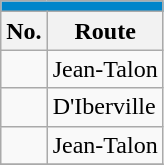<table align=center class="wikitable">
<tr>
<th style="background: #0085CA; font-size:100%; color:#FFFFFF;"colspan="4"><a href='#'></a></th>
</tr>
<tr>
<th>No.</th>
<th>Route</th>
</tr>
<tr>
<td></td>
<td>Jean-Talon</td>
</tr>
<tr>
<td></td>
<td>D'Iberville</td>
</tr>
<tr>
<td {{Avoid wrap> </td>
<td>Jean-Talon</td>
</tr>
<tr>
</tr>
</table>
